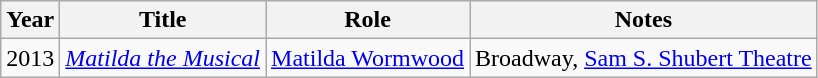<table class="wikitable">
<tr>
<th>Year</th>
<th>Title</th>
<th>Role</th>
<th>Notes</th>
</tr>
<tr>
<td>2013</td>
<td><em><a href='#'>Matilda the Musical</a></em></td>
<td><a href='#'>Matilda Wormwood</a></td>
<td>Broadway, <a href='#'>Sam S. Shubert Theatre</a></td>
</tr>
</table>
